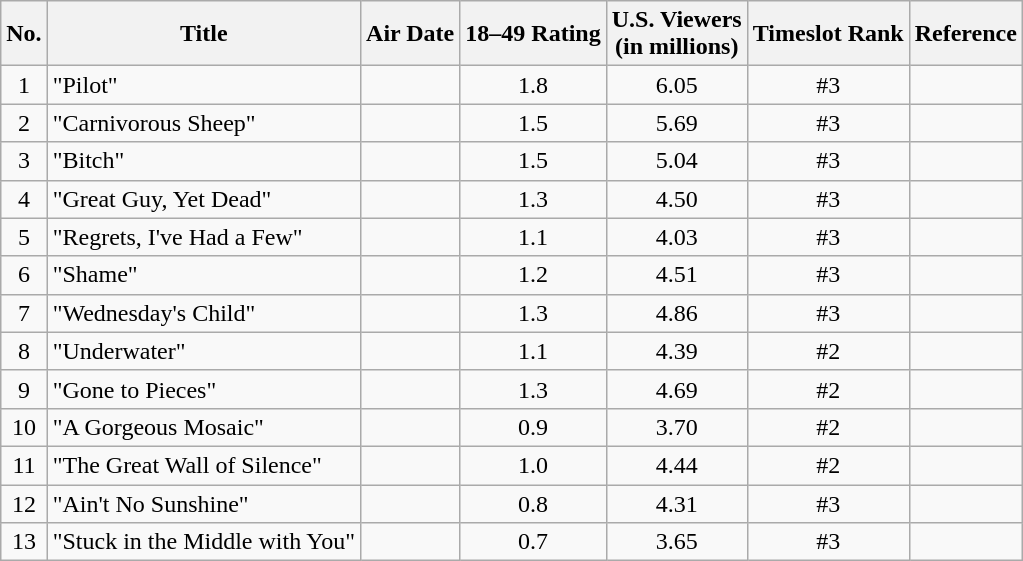<table class="wikitable">
<tr style="background:#fff;">
<th>No.</th>
<th>Title</th>
<th>Air Date</th>
<th>18–49 Rating</th>
<th>U.S. Viewers<br>(in millions)</th>
<th>Timeslot Rank</th>
<th>Reference</th>
</tr>
<tr>
<td style="text-align:center;">1</td>
<td>"Pilot"</td>
<td></td>
<td style="text-align:center;">1.8</td>
<td style="text-align:center;">6.05</td>
<td style="text-align:center;">#3</td>
<td></td>
</tr>
<tr>
<td style="text-align:center;">2</td>
<td>"Carnivorous Sheep"</td>
<td></td>
<td style="text-align:center;">1.5</td>
<td style="text-align:center;">5.69</td>
<td style="text-align:center;">#3</td>
<td></td>
</tr>
<tr>
<td style="text-align:center;">3</td>
<td>"Bitch"</td>
<td></td>
<td style="text-align:center;">1.5</td>
<td style="text-align:center;">5.04</td>
<td style="text-align:center;">#3</td>
<td></td>
</tr>
<tr>
<td style="text-align:center;">4</td>
<td>"Great Guy, Yet Dead"</td>
<td></td>
<td style="text-align:center;">1.3</td>
<td style="text-align:center;">4.50</td>
<td style="text-align:center;">#3</td>
<td></td>
</tr>
<tr>
<td style="text-align:center;">5</td>
<td>"Regrets, I've Had a Few"</td>
<td></td>
<td style="text-align:center;">1.1</td>
<td style="text-align:center;">4.03</td>
<td style="text-align:center;">#3</td>
<td></td>
</tr>
<tr>
<td style="text-align:center;">6</td>
<td>"Shame"</td>
<td></td>
<td style="text-align:center;">1.2</td>
<td style="text-align:center;">4.51</td>
<td style="text-align:center;">#3</td>
<td></td>
</tr>
<tr>
<td style="text-align:center;">7</td>
<td>"Wednesday's Child"</td>
<td></td>
<td style="text-align:center;">1.3</td>
<td style="text-align:center;">4.86</td>
<td style="text-align:center;">#3</td>
<td></td>
</tr>
<tr>
<td style="text-align:center;">8</td>
<td>"Underwater"</td>
<td></td>
<td style="text-align:center;">1.1</td>
<td style="text-align:center;">4.39</td>
<td style="text-align:center;">#2</td>
<td></td>
</tr>
<tr>
<td style="text-align:center;">9</td>
<td>"Gone to Pieces"</td>
<td></td>
<td style="text-align:center;">1.3</td>
<td style="text-align:center;">4.69</td>
<td style="text-align:center;">#2</td>
<td></td>
</tr>
<tr>
<td style="text-align:center;">10</td>
<td>"A Gorgeous Mosaic"</td>
<td></td>
<td style="text-align:center;">0.9</td>
<td style="text-align:center;">3.70</td>
<td style="text-align:center;">#2</td>
<td></td>
</tr>
<tr>
<td style="text-align:center;">11</td>
<td>"The Great Wall of Silence"</td>
<td></td>
<td style="text-align:center;">1.0</td>
<td style="text-align:center;">4.44</td>
<td style="text-align:center;">#2</td>
<td></td>
</tr>
<tr>
<td style="text-align:center;">12</td>
<td>"Ain't No Sunshine"</td>
<td></td>
<td style="text-align:center;">0.8</td>
<td style="text-align:center;">4.31</td>
<td style="text-align:center;">#3</td>
<td></td>
</tr>
<tr>
<td style="text-align:center;">13</td>
<td>"Stuck in the Middle with You"</td>
<td></td>
<td style="text-align:center;">0.7</td>
<td style="text-align:center;">3.65</td>
<td style="text-align:center;">#3</td>
<td></td>
</tr>
</table>
